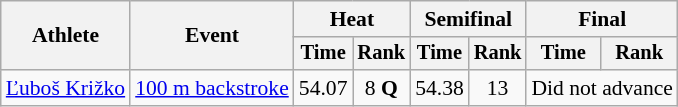<table class=wikitable style="font-size:90%">
<tr>
<th rowspan="2">Athlete</th>
<th rowspan="2">Event</th>
<th colspan="2">Heat</th>
<th colspan="2">Semifinal</th>
<th colspan="2">Final</th>
</tr>
<tr style="font-size:95%">
<th>Time</th>
<th>Rank</th>
<th>Time</th>
<th>Rank</th>
<th>Time</th>
<th>Rank</th>
</tr>
<tr align=center>
<td align=left><a href='#'>Ľuboš Križko</a></td>
<td align=left><a href='#'>100 m backstroke</a></td>
<td>54.07</td>
<td>8 <strong>Q</strong></td>
<td>54.38</td>
<td>13</td>
<td colspan=2>Did not advance</td>
</tr>
</table>
